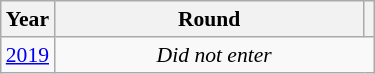<table class="wikitable" style="text-align: center; font-size:90%">
<tr>
<th>Year</th>
<th style="width:200px">Round</th>
<th></th>
</tr>
<tr>
<td><a href='#'>2019</a></td>
<td colspan="2"><em>Did not enter</em></td>
</tr>
</table>
